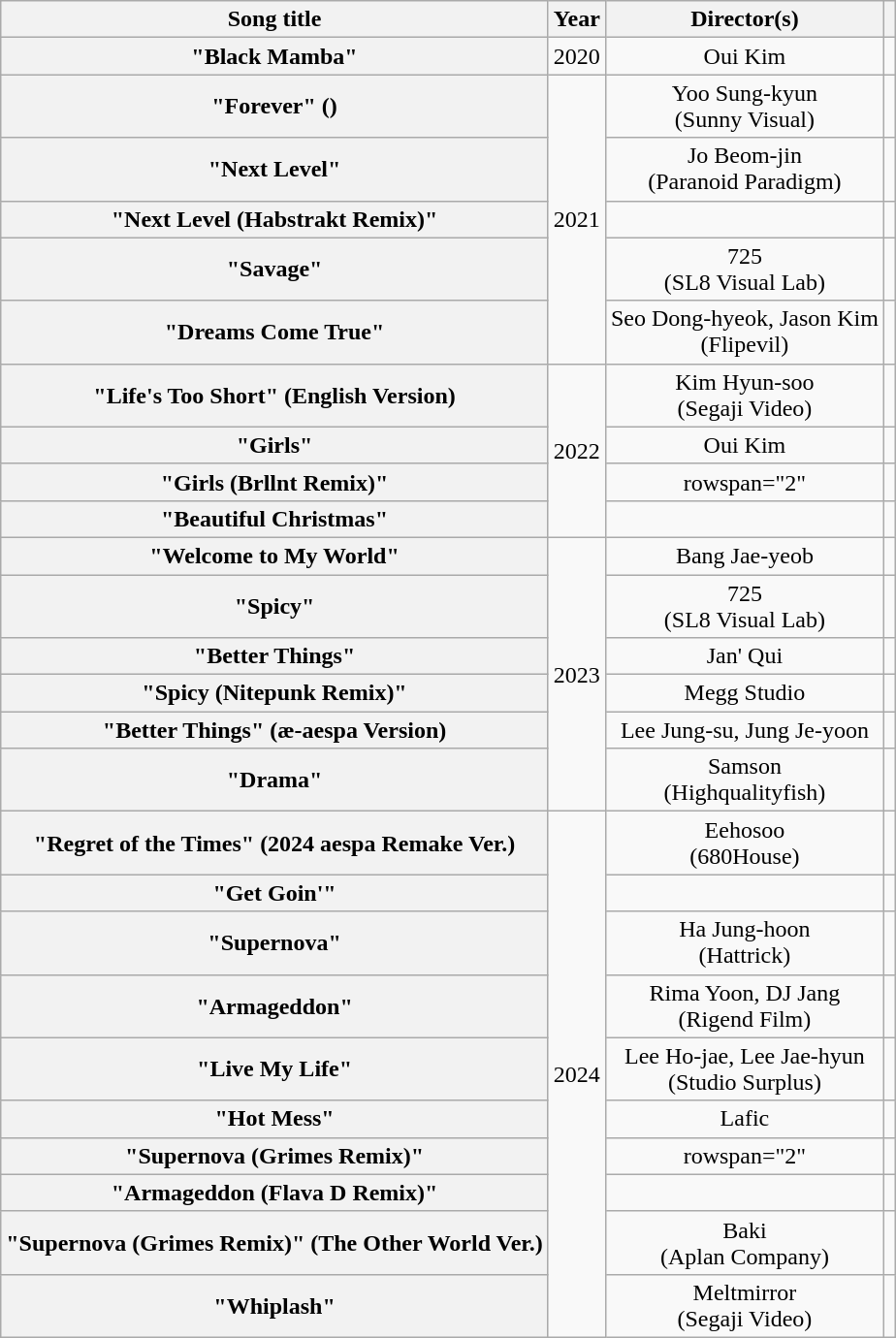<table class="wikitable plainrowheaders" style="text-align:center">
<tr>
<th scope="col">Song title</th>
<th scope="col">Year</th>
<th scope="col">Director(s)</th>
<th scope="col"></th>
</tr>
<tr>
<th scope="row">"Black Mamba"</th>
<td>2020</td>
<td>Oui Kim</td>
<td></td>
</tr>
<tr>
<th scope="row">"Forever" ()</th>
<td rowspan="5">2021</td>
<td>Yoo Sung-kyun<br>(Sunny Visual)</td>
<td></td>
</tr>
<tr>
<th scope="row">"Next Level"</th>
<td>Jo Beom-jin<br>(Paranoid Paradigm)</td>
<td></td>
</tr>
<tr>
<th scope="row">"Next Level (Habstrakt Remix)"</th>
<td></td>
<td></td>
</tr>
<tr>
<th scope="row">"Savage"</th>
<td>725<br>(SL8 Visual Lab)</td>
<td></td>
</tr>
<tr>
<th scope="row">"Dreams Come True"</th>
<td>Seo Dong-hyeok, Jason Kim<br>(Flipevil)</td>
<td></td>
</tr>
<tr>
<th scope="row">"Life's Too Short" (English Version)</th>
<td rowspan="4">2022</td>
<td>Kim Hyun-soo<br>(Segaji Video)</td>
<td></td>
</tr>
<tr>
<th scope="row">"Girls"</th>
<td>Oui Kim</td>
<td></td>
</tr>
<tr>
<th scope="row">"Girls (Brllnt Remix)"</th>
<td>rowspan="2" </td>
<td></td>
</tr>
<tr>
<th scope="row">"Beautiful Christmas"<br></th>
<td></td>
</tr>
<tr>
<th scope="row">"Welcome to My World"</th>
<td rowspan="6">2023</td>
<td>Bang Jae-yeob</td>
<td></td>
</tr>
<tr>
<th scope="row">"Spicy"</th>
<td>725<br>(SL8 Visual Lab)</td>
<td></td>
</tr>
<tr>
<th scope="row">"Better Things"</th>
<td>Jan' Qui</td>
<td></td>
</tr>
<tr>
<th scope="row">"Spicy (Nitepunk Remix)"</th>
<td>Megg Studio</td>
<td></td>
</tr>
<tr>
<th scope="row">"Better Things" (æ-aespa Version)</th>
<td>Lee Jung-su, Jung Je-yoon</td>
<td></td>
</tr>
<tr>
<th scope="row">"Drama"</th>
<td>Samson<br>(Highqualityfish)</td>
<td></td>
</tr>
<tr>
<th scope="row">"Regret of the Times" (2024 aespa Remake Ver.)</th>
<td rowspan="10">2024</td>
<td>Eehosoo<br>(680House)</td>
<td></td>
</tr>
<tr>
<th scope="row">"Get Goin'"<br></th>
<td></td>
<td></td>
</tr>
<tr>
<th scope="row">"Supernova"</th>
<td>Ha Jung-hoon<br>(Hattrick)</td>
<td></td>
</tr>
<tr>
<th scope="row">"Armageddon"</th>
<td>Rima Yoon, DJ Jang<br>(Rigend Film)</td>
<td></td>
</tr>
<tr>
<th scope="row">"Live My Life"</th>
<td>Lee Ho-jae, Lee Jae-hyun<br>(Studio Surplus)</td>
<td></td>
</tr>
<tr>
<th scope="row">"Hot Mess"</th>
<td>Lafic</td>
<td></td>
</tr>
<tr>
<th scope="row">"Supernova (Grimes Remix)"</th>
<td>rowspan="2" </td>
<td></td>
</tr>
<tr>
<th scope="row">"Armageddon (Flava D Remix)"</th>
<td></td>
</tr>
<tr>
<th scope="row">"Supernova (Grimes Remix)" (The Other World Ver.)</th>
<td>Baki<br>(Aplan Company)</td>
<td></td>
</tr>
<tr>
<th scope="row">"Whiplash"</th>
<td>Meltmirror<br>(Segaji Video)</td>
<td></td>
</tr>
</table>
